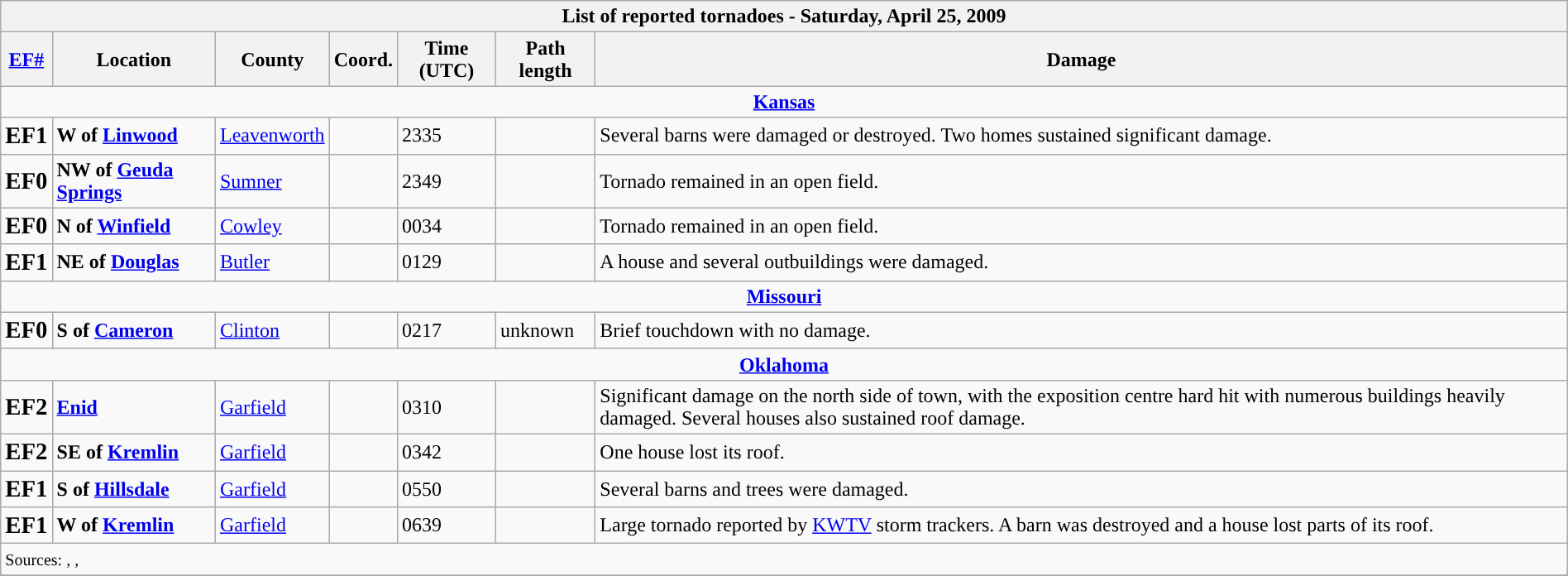<table class="wikitable collapsible" width="100%">
<tr>
<th colspan="7">List of reported tornadoes - Saturday, April 25, 2009</th>
</tr>
<tr>
<th><a href='#'>EF#</a></th>
<th>Location</th>
<th>County</th>
<th>Coord.</th>
<th>Time (UTC)</th>
<th>Path length</th>
<th>Damage</th>
</tr>
<tr>
<td colspan="7" align=center><strong><a href='#'>Kansas</a></strong></td>
</tr>
<tr>
<td><big><strong>EF1</strong></big></td>
<td><strong>W of <a href='#'>Linwood</a></strong></td>
<td><a href='#'>Leavenworth</a></td>
<td></td>
<td>2335</td>
<td></td>
<td>Several barns were damaged or destroyed. Two homes sustained significant damage.</td>
</tr>
<tr>
<td><big><strong>EF0</strong></big></td>
<td><strong>NW of <a href='#'>Geuda Springs</a></strong></td>
<td><a href='#'>Sumner</a></td>
<td></td>
<td>2349</td>
<td></td>
<td>Tornado remained in an open field.</td>
</tr>
<tr>
<td><big><strong>EF0</strong></big></td>
<td><strong>N of <a href='#'>Winfield</a></strong></td>
<td><a href='#'>Cowley</a></td>
<td></td>
<td>0034</td>
<td></td>
<td>Tornado remained in an open field.</td>
</tr>
<tr>
<td><big><strong>EF1</strong></big></td>
<td><strong>NE of <a href='#'>Douglas</a></strong></td>
<td><a href='#'>Butler</a></td>
<td></td>
<td>0129</td>
<td></td>
<td>A house and several outbuildings were damaged.</td>
</tr>
<tr>
<td colspan="7" align=center><strong><a href='#'>Missouri</a></strong></td>
</tr>
<tr>
<td><big><strong>EF0</strong></big></td>
<td><strong>S of <a href='#'>Cameron</a></strong></td>
<td><a href='#'>Clinton</a></td>
<td></td>
<td>0217</td>
<td>unknown</td>
<td>Brief touchdown with no damage.</td>
</tr>
<tr>
<td colspan="7" align=center><strong><a href='#'>Oklahoma</a></strong></td>
</tr>
<tr>
<td><big><strong>EF2</strong></big></td>
<td><strong><a href='#'>Enid</a></strong></td>
<td><a href='#'>Garfield</a></td>
<td></td>
<td>0310</td>
<td></td>
<td>Significant damage on the north side of town, with the exposition centre hard hit with numerous buildings heavily damaged. Several houses also sustained roof damage.</td>
</tr>
<tr>
<td><big><strong>EF2</strong></big></td>
<td><strong>SE of <a href='#'>Kremlin</a></strong></td>
<td><a href='#'>Garfield</a></td>
<td></td>
<td>0342</td>
<td></td>
<td>One house lost its roof.</td>
</tr>
<tr>
<td><big><strong>EF1</strong></big></td>
<td><strong>S of <a href='#'>Hillsdale</a></strong></td>
<td><a href='#'>Garfield</a></td>
<td></td>
<td>0550</td>
<td></td>
<td>Several barns and trees were damaged.</td>
</tr>
<tr>
<td><big><strong>EF1</strong></big></td>
<td><strong>W of <a href='#'>Kremlin</a></strong></td>
<td><a href='#'>Garfield</a></td>
<td></td>
<td>0639</td>
<td></td>
<td>Large tornado reported by <a href='#'>KWTV</a> storm trackers. A barn was destroyed and a house lost parts of its roof.</td>
</tr>
<tr>
<td colspan="7"><small>Sources: , , </small></td>
</tr>
<tr>
</tr>
</table>
